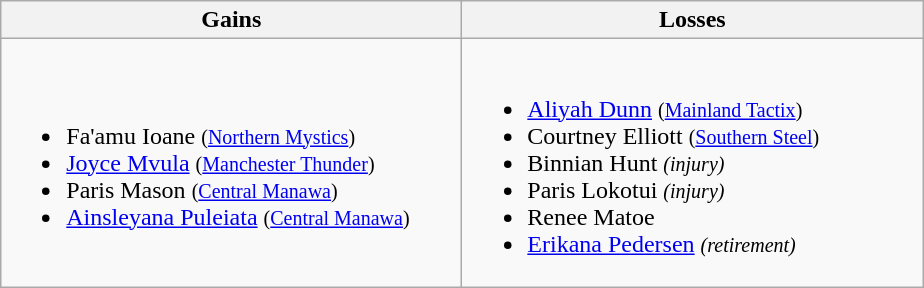<table class=wikitable>
<tr>
<th width=300> Gains</th>
<th width=300> Losses</th>
</tr>
<tr>
<td><br><ul><li>Fa'amu Ioane <small>(<a href='#'>Northern Mystics</a>)</small></li><li><a href='#'>Joyce Mvula</a>  <small>(<a href='#'>Manchester Thunder</a>)</small></li><li>Paris Mason <small>(<a href='#'>Central Manawa</a>)</small></li><li><a href='#'>Ainsleyana Puleiata</a> <small>(<a href='#'>Central Manawa</a>)</small></li></ul></td>
<td><br><ul><li><a href='#'>Aliyah Dunn</a>  <small>(<a href='#'>Mainland Tactix</a>)</small></li><li>Courtney Elliott <small>(<a href='#'>Southern Steel</a>)</small></li><li>Binnian Hunt <small><em>(injury)</em></small></li><li>Paris Lokotui <small><em>(injury)</em></small></li><li>Renee Matoe</li><li><a href='#'>Erikana Pedersen</a> <small><em>(retirement)</em></small></li></ul></td>
</tr>
</table>
